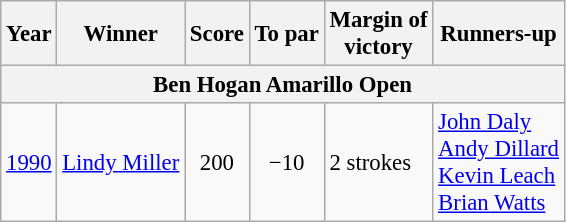<table class="wikitable" style="font-size:95%">
<tr>
<th>Year</th>
<th>Winner</th>
<th>Score</th>
<th>To par</th>
<th>Margin of<br>victory</th>
<th>Runners-up</th>
</tr>
<tr>
<th colspan=6>Ben Hogan Amarillo Open</th>
</tr>
<tr>
<td><a href='#'>1990</a></td>
<td> <a href='#'>Lindy Miller</a></td>
<td align=center>200</td>
<td align=center>−10</td>
<td>2 strokes</td>
<td> <a href='#'>John Daly</a><br> <a href='#'>Andy Dillard</a><br> <a href='#'>Kevin Leach</a><br> <a href='#'>Brian Watts</a></td>
</tr>
</table>
